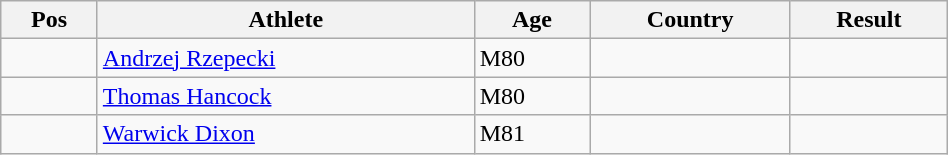<table class="wikitable"  style="text-align:center; width:50%;">
<tr>
<th>Pos</th>
<th>Athlete</th>
<th>Age</th>
<th>Country</th>
<th>Result</th>
</tr>
<tr>
<td align=center></td>
<td align=left><a href='#'>Andrzej Rzepecki</a></td>
<td align=left>M80</td>
<td align=left></td>
<td></td>
</tr>
<tr>
<td align=center></td>
<td align=left><a href='#'>Thomas Hancock</a></td>
<td align=left>M80</td>
<td align=left></td>
<td></td>
</tr>
<tr>
<td align=center></td>
<td align=left><a href='#'>Warwick Dixon</a></td>
<td align=left>M81</td>
<td align=left></td>
<td></td>
</tr>
</table>
